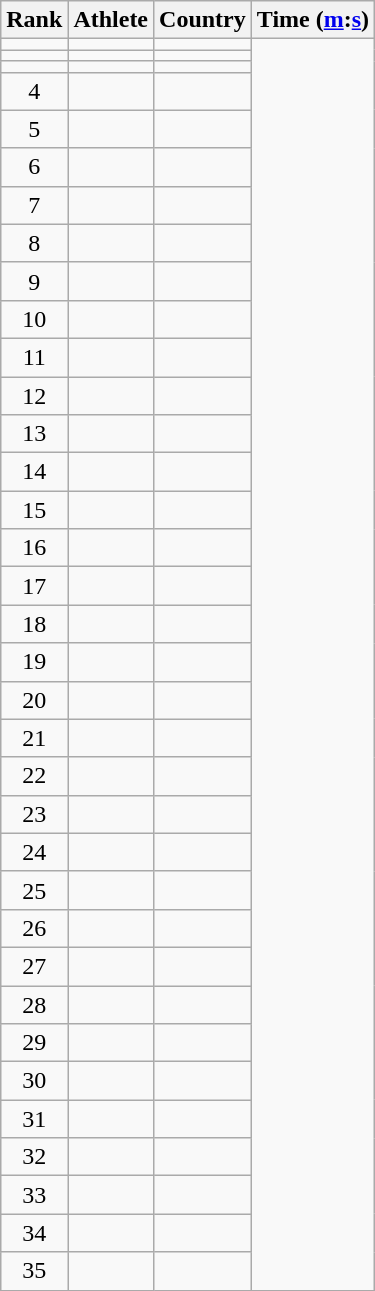<table class="wikitable sortable" style="text-align:center">
<tr>
<th>Rank</th>
<th>Athlete</th>
<th>Country</th>
<th>Time (<a href='#'>m</a>:<a href='#'>s</a>)</th>
</tr>
<tr>
<td></td>
<td align=left></td>
<td></td>
</tr>
<tr>
<td></td>
<td align=left></td>
<td></td>
</tr>
<tr>
<td></td>
<td align=left></td>
<td></td>
</tr>
<tr>
<td>4</td>
<td align=left></td>
<td></td>
</tr>
<tr>
<td>5</td>
<td align=left><a href='#'></a></td>
<td></td>
</tr>
<tr>
<td>6</td>
<td align=left><a href='#'></a></td>
<td></td>
</tr>
<tr>
<td>7</td>
<td align=left><a href='#'></a></td>
<td></td>
</tr>
<tr>
<td>8</td>
<td align=left><a href='#'></a></td>
<td></td>
</tr>
<tr>
<td>9</td>
<td align=left><a href='#'></a></td>
<td></td>
</tr>
<tr>
<td>10</td>
<td align=left><a href='#'></a></td>
<td></td>
</tr>
<tr>
<td>11</td>
<td align=left><a href='#'></a></td>
<td></td>
</tr>
<tr>
<td>12</td>
<td align=left><a href='#'></a></td>
<td></td>
</tr>
<tr>
<td>13</td>
<td align=left><a href='#'></a></td>
<td></td>
</tr>
<tr>
<td>14</td>
<td align=left><a href='#'></a></td>
<td></td>
</tr>
<tr>
<td>15</td>
<td align=left><a href='#'></a></td>
<td></td>
</tr>
<tr>
<td>16</td>
<td align=left><a href='#'></a></td>
<td></td>
</tr>
<tr>
<td>17</td>
<td align=left><a href='#'></a></td>
<td></td>
</tr>
<tr>
<td>18</td>
<td align=left><a href='#'></a></td>
<td></td>
</tr>
<tr>
<td>19</td>
<td align=left><a href='#'></a></td>
<td></td>
</tr>
<tr>
<td>20</td>
<td align=left><a href='#'></a></td>
<td></td>
</tr>
<tr>
<td>21</td>
<td align=left><a href='#'></a></td>
<td></td>
</tr>
<tr>
<td>22</td>
<td align=left><a href='#'></a></td>
<td></td>
</tr>
<tr>
<td>23</td>
<td align=left><a href='#'></a></td>
<td></td>
</tr>
<tr>
<td>24</td>
<td align=left><a href='#'></a></td>
<td></td>
</tr>
<tr>
<td>25</td>
<td align=left><a href='#'></a></td>
<td></td>
</tr>
<tr>
<td>26</td>
<td align=left><a href='#'></a></td>
<td></td>
</tr>
<tr>
<td>27</td>
<td align=left><a href='#'></a></td>
<td></td>
</tr>
<tr>
<td>28</td>
<td align=left><a href='#'></a></td>
<td></td>
</tr>
<tr>
<td>29</td>
<td align=left><a href='#'></a></td>
<td></td>
</tr>
<tr>
<td>30</td>
<td align=left><a href='#'></a></td>
<td></td>
</tr>
<tr>
<td>31</td>
<td align=left><a href='#'></a></td>
<td></td>
</tr>
<tr>
<td>32</td>
<td align=left><a href='#'></a></td>
<td></td>
</tr>
<tr>
<td>33</td>
<td align=left><a href='#'></a></td>
<td></td>
</tr>
<tr>
<td>34</td>
<td align=left><a href='#'></a></td>
<td></td>
</tr>
<tr>
<td>35</td>
<td align=left><a href='#'></a></td>
<td></td>
</tr>
</table>
